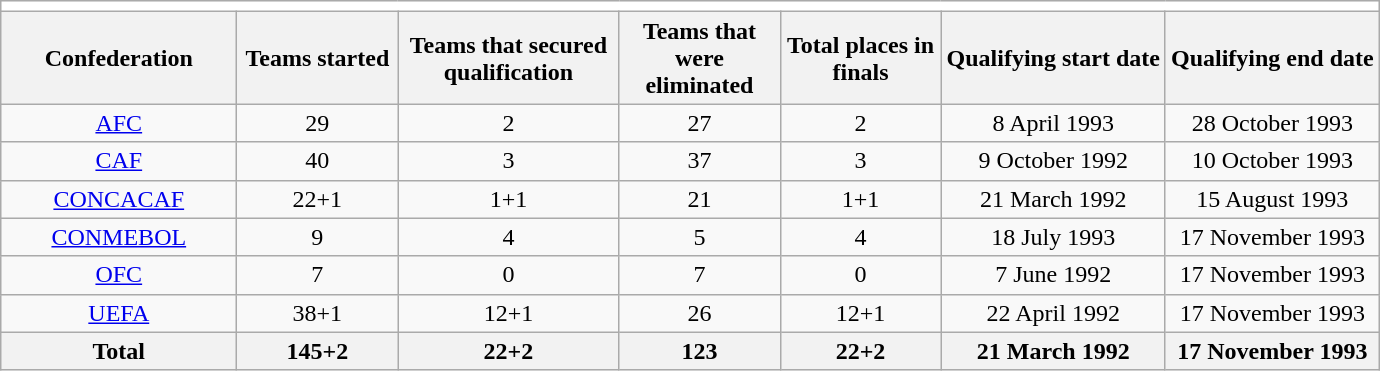<table class="wikitable" style="text-align: center;">
<tr>
<td colspan="9" bgcolor="white"></td>
</tr>
<tr>
<th width="150">Confederation</th>
<th width="100">Teams started</th>
<th width="140">Teams that secured qualification</th>
<th width="100">Teams that were eliminated</th>
<th width="100">Total places in finals</th>
<th>Qualifying start date</th>
<th>Qualifying end date</th>
</tr>
<tr>
<td><a href='#'>AFC</a></td>
<td>29</td>
<td>2</td>
<td>27</td>
<td>2</td>
<td>8 April 1993</td>
<td>28 October 1993</td>
</tr>
<tr>
<td><a href='#'>CAF</a></td>
<td>40</td>
<td>3</td>
<td>37</td>
<td>3</td>
<td>9 October 1992</td>
<td>10 October 1993</td>
</tr>
<tr>
<td><a href='#'>CONCACAF</a></td>
<td>22+1</td>
<td>1+1</td>
<td>21</td>
<td>1+1</td>
<td>21 March 1992</td>
<td>15 August 1993</td>
</tr>
<tr>
<td><a href='#'>CONMEBOL</a></td>
<td>9</td>
<td>4</td>
<td>5</td>
<td>4</td>
<td>18 July 1993</td>
<td>17 November 1993</td>
</tr>
<tr>
<td><a href='#'>OFC</a></td>
<td>7</td>
<td>0</td>
<td>7</td>
<td>0</td>
<td>7 June 1992</td>
<td>17 November 1993</td>
</tr>
<tr>
<td><a href='#'>UEFA</a></td>
<td>38+1</td>
<td>12+1</td>
<td>26</td>
<td>12+1</td>
<td>22 April 1992</td>
<td>17 November 1993</td>
</tr>
<tr>
<th>Total</th>
<th>145+2</th>
<th>22+2</th>
<th>123</th>
<th>22+2</th>
<th>21 March 1992</th>
<th>17 November 1993</th>
</tr>
</table>
